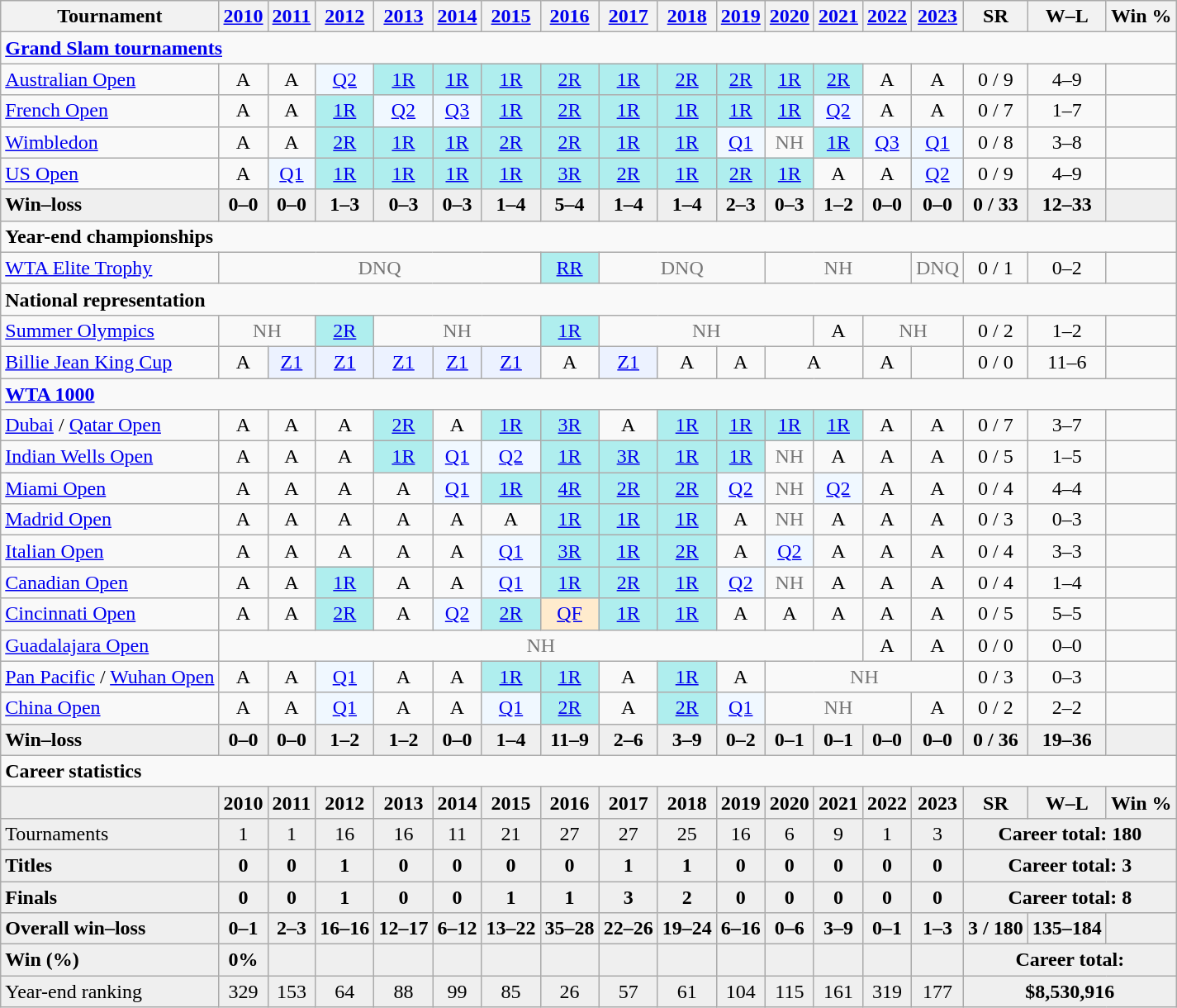<table class=wikitable nowrap style=text-align:center>
<tr>
<th>Tournament</th>
<th><a href='#'>2010</a></th>
<th><a href='#'>2011</a></th>
<th><a href='#'>2012</a></th>
<th><a href='#'>2013</a></th>
<th><a href='#'>2014</a></th>
<th><a href='#'>2015</a></th>
<th><a href='#'>2016</a></th>
<th><a href='#'>2017</a></th>
<th><a href='#'>2018</a></th>
<th><a href='#'>2019</a></th>
<th><a href='#'>2020</a></th>
<th><a href='#'>2021</a></th>
<th><a href='#'>2022</a></th>
<th><a href='#'>2023</a></th>
<th>SR</th>
<th>W–L</th>
<th>Win %</th>
</tr>
<tr>
<td colspan=18 style=text-align:left><strong><a href='#'>Grand Slam tournaments</a></strong></td>
</tr>
<tr>
<td style=text-align:left><a href='#'>Australian Open</a></td>
<td>A</td>
<td>A</td>
<td style=background:#f0f8ff><a href='#'>Q2</a></td>
<td style=background:#afeeee><a href='#'>1R</a></td>
<td style=background:#afeeee><a href='#'>1R</a></td>
<td style=background:#afeeee><a href='#'>1R</a></td>
<td style=background:#afeeee><a href='#'>2R</a></td>
<td style=background:#afeeee><a href='#'>1R</a></td>
<td style=background:#afeeee><a href='#'>2R</a></td>
<td style=background:#afeeee><a href='#'>2R</a></td>
<td style=background:#afeeee><a href='#'>1R</a></td>
<td style=background:#afeeee><a href='#'>2R</a></td>
<td>A</td>
<td>A</td>
<td>0 / 9</td>
<td>4–9</td>
<td></td>
</tr>
<tr>
<td style=text-align:left><a href='#'>French Open</a></td>
<td>A</td>
<td>A</td>
<td style=background:#afeeee><a href='#'>1R</a></td>
<td style=background:#f0f8ff><a href='#'>Q2</a></td>
<td style=background:#f0f8ff><a href='#'>Q3</a></td>
<td style=background:#afeeee><a href='#'>1R</a></td>
<td style=background:#afeeee><a href='#'>2R</a></td>
<td style=background:#afeeee><a href='#'>1R</a></td>
<td style=background:#afeeee><a href='#'>1R</a></td>
<td style=background:#afeeee><a href='#'>1R</a></td>
<td style=background:#afeeee><a href='#'>1R</a></td>
<td style=background:#f0f8ff><a href='#'>Q2</a></td>
<td>A</td>
<td>A</td>
<td>0 / 7</td>
<td>1–7</td>
<td></td>
</tr>
<tr>
<td style=text-align:left><a href='#'>Wimbledon</a></td>
<td>A</td>
<td>A</td>
<td style=background:#afeeee><a href='#'>2R</a></td>
<td style=background:#afeeee><a href='#'>1R</a></td>
<td style=background:#afeeee><a href='#'>1R</a></td>
<td style=background:#afeeee><a href='#'>2R</a></td>
<td style=background:#afeeee><a href='#'>2R</a></td>
<td style=background:#afeeee><a href='#'>1R</a></td>
<td style=background:#afeeee><a href='#'>1R</a></td>
<td style=background:#f0f8ff><a href='#'>Q1</a></td>
<td style=color:#767676>NH</td>
<td style=background:#afeeee><a href='#'>1R</a></td>
<td style=background:#f0f8ff><a href='#'>Q3</a></td>
<td style=background:#f0f8ff><a href='#'>Q1</a></td>
<td>0 / 8</td>
<td>3–8</td>
<td></td>
</tr>
<tr>
<td style=text-align:left><a href='#'>US Open</a></td>
<td>A</td>
<td style=background:#f0f8ff><a href='#'>Q1</a></td>
<td style=background:#afeeee><a href='#'>1R</a></td>
<td style=background:#afeeee><a href='#'>1R</a></td>
<td style=background:#afeeee><a href='#'>1R</a></td>
<td style=background:#afeeee><a href='#'>1R</a></td>
<td style=background:#afeeee><a href='#'>3R</a></td>
<td style=background:#afeeee><a href='#'>2R</a></td>
<td style=background:#afeeee><a href='#'>1R</a></td>
<td style=background:#afeeee><a href='#'>2R</a></td>
<td style=background:#afeeee><a href='#'>1R</a></td>
<td>A</td>
<td>A</td>
<td style=background:#f0f8ff><a href='#'>Q2</a></td>
<td>0 / 9</td>
<td>4–9</td>
<td></td>
</tr>
<tr style=font-weight:bold;background:#efefef>
<td style=text-align:left>Win–loss</td>
<td>0–0</td>
<td>0–0</td>
<td>1–3</td>
<td>0–3</td>
<td>0–3</td>
<td>1–4</td>
<td>5–4</td>
<td>1–4</td>
<td>1–4</td>
<td>2–3</td>
<td>0–3</td>
<td>1–2</td>
<td>0–0</td>
<td>0–0</td>
<td>0 / 33</td>
<td>12–33</td>
<td></td>
</tr>
<tr>
<td colspan=18 style=text-align:left><strong>Year-end championships</strong></td>
</tr>
<tr>
<td style=text-align:left><a href='#'>WTA Elite Trophy</a></td>
<td colspan=6 style=color:#767676>DNQ</td>
<td style=background:#afeeee><a href='#'>RR</a></td>
<td colspan=3 style=color:#767676>DNQ</td>
<td colspan=3 style=color:#767676>NH</td>
<td style=color:#767676>DNQ</td>
<td>0 / 1</td>
<td>0–2</td>
<td></td>
</tr>
<tr>
<td colspan=18 style=text-align:left><strong>National representation</strong></td>
</tr>
<tr>
<td style=text-align:left><a href='#'>Summer Olympics</a></td>
<td colspan=2 style=color:#767676>NH</td>
<td style=background:#afeeee><a href='#'>2R</a></td>
<td colspan=3 style=color:#767676>NH</td>
<td style=background:#afeeee><a href='#'>1R</a></td>
<td colspan=4 style=color:#767676>NH</td>
<td>A</td>
<td colspan=2 style=color:#767676>NH</td>
<td>0 / 2</td>
<td>1–2</td>
<td></td>
</tr>
<tr>
<td style=text-align:left><a href='#'>Billie Jean King Cup</a></td>
<td>A</td>
<td style=background:#ecf2ff><a href='#'>Z1</a></td>
<td style=background:#ecf2ff><a href='#'>Z1</a></td>
<td style=background:#ecf2ff><a href='#'>Z1</a></td>
<td style=background:#ecf2ff><a href='#'>Z1</a></td>
<td style=background:#ecf2ff><a href='#'>Z1</a></td>
<td>A</td>
<td style=background:#ecf2ff><a href='#'>Z1</a></td>
<td>A</td>
<td>A</td>
<td colspan=2>A</td>
<td>A</td>
<td></td>
<td>0 / 0</td>
<td>11–6</td>
<td></td>
</tr>
<tr>
<td colspan=18 style=text-align:left><strong><a href='#'>WTA 1000</a></strong></td>
</tr>
<tr>
<td style=text-align:left><a href='#'>Dubai</a> / <a href='#'>Qatar Open</a></td>
<td>A</td>
<td>A</td>
<td>A</td>
<td style=background:#afeeee><a href='#'>2R</a></td>
<td>A</td>
<td style=background:#afeeee><a href='#'>1R</a></td>
<td style=background:#afeeee><a href='#'>3R</a></td>
<td>A</td>
<td style=background:#afeeee><a href='#'>1R</a></td>
<td style=background:#afeeee><a href='#'>1R</a></td>
<td style=background:#afeeee><a href='#'>1R</a></td>
<td style=background:#afeeee><a href='#'>1R</a></td>
<td>A</td>
<td>A</td>
<td>0 / 7</td>
<td>3–7</td>
<td></td>
</tr>
<tr>
<td style=text-align:left><a href='#'>Indian Wells Open</a></td>
<td>A</td>
<td>A</td>
<td>A</td>
<td style=background:#afeeee><a href='#'>1R</a></td>
<td style=background:#f0f8ff><a href='#'>Q1</a></td>
<td style=background:#f0f8ff><a href='#'>Q2</a></td>
<td style=background:#afeeee><a href='#'>1R</a></td>
<td style=background:#afeeee><a href='#'>3R</a></td>
<td style=background:#afeeee><a href='#'>1R</a></td>
<td style=background:#afeeee><a href='#'>1R</a></td>
<td style=color:#767676>NH</td>
<td>A</td>
<td>A</td>
<td>A</td>
<td>0 / 5</td>
<td>1–5</td>
<td></td>
</tr>
<tr>
<td style=text-align:left><a href='#'>Miami Open</a></td>
<td>A</td>
<td>A</td>
<td>A</td>
<td>A</td>
<td style=background:#f0f8ff><a href='#'>Q1</a></td>
<td style=background:#afeeee><a href='#'>1R</a></td>
<td style=background:#afeeee><a href='#'>4R</a></td>
<td style=background:#afeeee><a href='#'>2R</a></td>
<td style=background:#afeeee><a href='#'>2R</a></td>
<td style=background:#f0f8ff><a href='#'>Q2</a></td>
<td style=color:#767676>NH</td>
<td style=background:#f0f8ff><a href='#'>Q2</a></td>
<td>A</td>
<td>A</td>
<td>0 / 4</td>
<td>4–4</td>
<td></td>
</tr>
<tr>
<td style=text-align:left><a href='#'>Madrid Open</a></td>
<td>A</td>
<td>A</td>
<td>A</td>
<td>A</td>
<td>A</td>
<td>A</td>
<td style=background:#afeeee><a href='#'>1R</a></td>
<td style=background:#afeeee><a href='#'>1R</a></td>
<td style=background:#afeeee><a href='#'>1R</a></td>
<td>A</td>
<td style=color:#767676>NH</td>
<td>A</td>
<td>A</td>
<td>A</td>
<td>0 / 3</td>
<td>0–3</td>
<td></td>
</tr>
<tr>
<td style=text-align:left><a href='#'>Italian Open</a></td>
<td>A</td>
<td>A</td>
<td>A</td>
<td>A</td>
<td>A</td>
<td style=background:#f0f8ff><a href='#'>Q1</a></td>
<td style=background:#afeeee><a href='#'>3R</a></td>
<td style=background:#afeeee><a href='#'>1R</a></td>
<td style=background:#afeeee><a href='#'>2R</a></td>
<td>A</td>
<td style=background:#f0f8ff><a href='#'>Q2</a></td>
<td>A</td>
<td>A</td>
<td>A</td>
<td>0 / 4</td>
<td>3–3</td>
<td></td>
</tr>
<tr>
<td style=text-align:left><a href='#'>Canadian Open</a></td>
<td>A</td>
<td>A</td>
<td style=background:#afeeee><a href='#'>1R</a></td>
<td>A</td>
<td>A</td>
<td style=background:#f0f8ff><a href='#'>Q1</a></td>
<td style=background:#afeeee><a href='#'>1R</a></td>
<td style=background:#afeeee><a href='#'>2R</a></td>
<td style=background:#afeeee><a href='#'>1R</a></td>
<td style=background:#f0f8ff><a href='#'>Q2</a></td>
<td style=color:#767676>NH</td>
<td>A</td>
<td>A</td>
<td>A</td>
<td>0 / 4</td>
<td>1–4</td>
<td></td>
</tr>
<tr>
<td style=text-align:left><a href='#'>Cincinnati Open</a></td>
<td>A</td>
<td>A</td>
<td style=background:#afeeee><a href='#'>2R</a></td>
<td>A</td>
<td style=background:#f0f8ff><a href='#'>Q2</a></td>
<td style=background:#afeeee><a href='#'>2R</a></td>
<td style=background:#ffebcd><a href='#'>QF</a></td>
<td style=background:#afeeee><a href='#'>1R</a></td>
<td style=background:#afeeee><a href='#'>1R</a></td>
<td>A</td>
<td>A</td>
<td>A</td>
<td>A</td>
<td>A</td>
<td>0 / 5</td>
<td>5–5</td>
<td></td>
</tr>
<tr>
<td style="text-align:left"><a href='#'>Guadalajara Open</a></td>
<td colspan="12" style="color:#767676">NH</td>
<td>A</td>
<td>A</td>
<td>0 / 0</td>
<td>0–0</td>
<td></td>
</tr>
<tr>
<td style=text-align:left><a href='#'>Pan Pacific</a> / <a href='#'>Wuhan Open</a></td>
<td>A</td>
<td>A</td>
<td style=background:#f0f8ff><a href='#'>Q1</a></td>
<td>A</td>
<td>A</td>
<td style=background:#afeeee><a href='#'>1R</a></td>
<td style=background:#afeeee><a href='#'>1R</a></td>
<td>A</td>
<td style=background:#afeeee><a href='#'>1R</a></td>
<td>A</td>
<td colspan="4" style="color:#767676">NH</td>
<td>0 / 3</td>
<td>0–3</td>
<td></td>
</tr>
<tr>
<td style=text-align:left><a href='#'>China Open</a></td>
<td>A</td>
<td>A</td>
<td style=background:#f0f8ff><a href='#'>Q1</a></td>
<td>A</td>
<td>A</td>
<td style=background:#f0f8ff><a href='#'>Q1</a></td>
<td style=background:#afeeee><a href='#'>2R</a></td>
<td>A</td>
<td style=background:#afeeee><a href='#'>2R</a></td>
<td style=background:#f0f8ff><a href='#'>Q1</a></td>
<td colspan=3 style=color:#767676>NH</td>
<td>A</td>
<td>0 / 2</td>
<td>2–2</td>
<td></td>
</tr>
<tr style=font-weight:bold;background:#efefef>
<td style=text-align:left>Win–loss</td>
<td>0–0</td>
<td>0–0</td>
<td>1–2</td>
<td>1–2</td>
<td>0–0</td>
<td>1–4</td>
<td>11–9</td>
<td>2–6</td>
<td>3–9</td>
<td>0–2</td>
<td>0–1</td>
<td>0–1</td>
<td>0–0</td>
<td>0–0</td>
<td>0 / 36</td>
<td>19–36</td>
<td></td>
</tr>
<tr>
<td colspan=18 style=text-align:left><strong>Career statistics</strong></td>
</tr>
<tr style=font-weight:bold;background:#efefef>
<td></td>
<td>2010</td>
<td>2011</td>
<td>2012</td>
<td>2013</td>
<td>2014</td>
<td>2015</td>
<td>2016</td>
<td>2017</td>
<td>2018</td>
<td>2019</td>
<td>2020</td>
<td>2021</td>
<td>2022</td>
<td>2023</td>
<td>SR</td>
<td>W–L</td>
<td>Win %</td>
</tr>
<tr style=background:#efefef>
<td style=text-align:left>Tournaments</td>
<td>1</td>
<td>1</td>
<td>16</td>
<td>16</td>
<td>11</td>
<td>21</td>
<td>27</td>
<td>27</td>
<td>25</td>
<td>16</td>
<td>6</td>
<td>9</td>
<td>1</td>
<td>3</td>
<td colspan=3><strong>Career total: 180</strong></td>
</tr>
<tr style=font-weight:bold;background:#efefef>
<td style=text-align:left>Titles</td>
<td>0</td>
<td>0</td>
<td>1</td>
<td>0</td>
<td>0</td>
<td>0</td>
<td>0</td>
<td>1</td>
<td>1</td>
<td>0</td>
<td>0</td>
<td>0</td>
<td>0</td>
<td>0</td>
<td colspan=3>Career total: 3</td>
</tr>
<tr style=font-weight:bold;background:#efefef>
<td style=text-align:left>Finals</td>
<td>0</td>
<td>0</td>
<td>1</td>
<td>0</td>
<td>0</td>
<td>1</td>
<td>1</td>
<td>3</td>
<td>2</td>
<td>0</td>
<td>0</td>
<td>0</td>
<td>0</td>
<td>0</td>
<td colspan=3>Career total: 8</td>
</tr>
<tr style=font-weight:bold;background:#efefef>
<td style=text-align:left>Overall win–loss</td>
<td>0–1</td>
<td>2–3</td>
<td>16–16</td>
<td>12–17</td>
<td>6–12</td>
<td>13–22</td>
<td>35–28</td>
<td>22–26</td>
<td>19–24</td>
<td>6–16</td>
<td>0–6</td>
<td>3–9</td>
<td>0–1</td>
<td>1–3</td>
<td>3 / 180</td>
<td>135–184</td>
<td></td>
</tr>
<tr style=font-weight:bold;background:#efefef>
<td style=text-align:left>Win (%)</td>
<td>0%</td>
<td></td>
<td></td>
<td></td>
<td></td>
<td></td>
<td></td>
<td></td>
<td></td>
<td></td>
<td></td>
<td></td>
<td></td>
<td></td>
<td colspan=3>Career total: </td>
</tr>
<tr style=background:#efefef>
<td style=text-align:left>Year-end ranking</td>
<td>329</td>
<td>153</td>
<td>64</td>
<td>88</td>
<td>99</td>
<td>85</td>
<td>26</td>
<td>57</td>
<td>61</td>
<td>104</td>
<td>115</td>
<td>161</td>
<td>319</td>
<td>177</td>
<td colspan=3><strong>$8,530,916</strong></td>
</tr>
</table>
